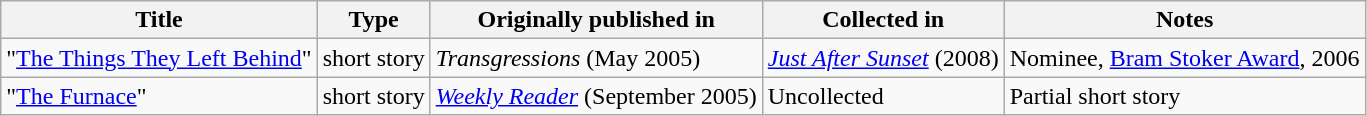<table class="wikitable">
<tr>
<th>Title</th>
<th>Type</th>
<th>Originally published in</th>
<th>Collected in</th>
<th>Notes</th>
</tr>
<tr>
<td>"<a href='#'>The Things They Left Behind</a>"</td>
<td>short story</td>
<td><em>Transgressions </em> (May 2005)</td>
<td><em><a href='#'>Just After Sunset</a></em> (2008)</td>
<td>Nominee, <a href='#'>Bram Stoker Award</a>, 2006</td>
</tr>
<tr>
<td>"<a href='#'>The Furnace</a>"</td>
<td>short story</td>
<td><em><a href='#'>Weekly Reader</a></em> (September 2005)</td>
<td>Uncollected</td>
<td>Partial short story</td>
</tr>
</table>
